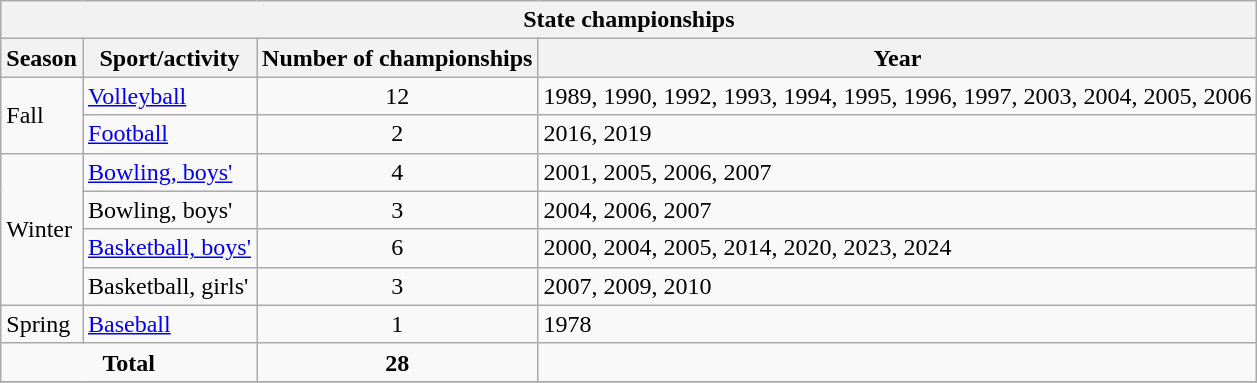<table class="wikitable">
<tr>
<th colspan="4">State championships</th>
</tr>
<tr>
<th>Season</th>
<th>Sport/activity</th>
<th>Number of championships</th>
<th>Year</th>
</tr>
<tr>
<td rowspan="2">Fall</td>
<td><a href='#'>Volleyball</a></td>
<td align="center">12</td>
<td>1989, 1990, 1992, 1993, 1994, 1995, 1996, 1997, 2003, 2004, 2005, 2006</td>
</tr>
<tr>
<td><a href='#'>Football</a></td>
<td align="center">2</td>
<td>2016, 2019</td>
</tr>
<tr>
<td rowspan="4">Winter</td>
<td><a href='#'>Bowling, boys'</a></td>
<td align="center">4</td>
<td>2001, 2005, 2006, 2007</td>
</tr>
<tr>
<td>Bowling, boys'</td>
<td align="center">3</td>
<td>2004, 2006, 2007</td>
</tr>
<tr>
<td><a href='#'>Basketball, boys'</a></td>
<td align="center">6</td>
<td>2000, 2004, 2005, 2014, 2020, 2023, 2024 </td>
</tr>
<tr>
<td>Basketball, girls'</td>
<td align="center">3</td>
<td>2007, 2009, 2010</td>
</tr>
<tr>
<td rowspan="1">Spring</td>
<td><a href='#'>Baseball</a></td>
<td align="center">1</td>
<td>1978</td>
</tr>
<tr>
<td align="center" colspan="2"><strong>Total</strong></td>
<td align="center"><strong>28</strong></td>
<td></td>
</tr>
<tr>
</tr>
</table>
